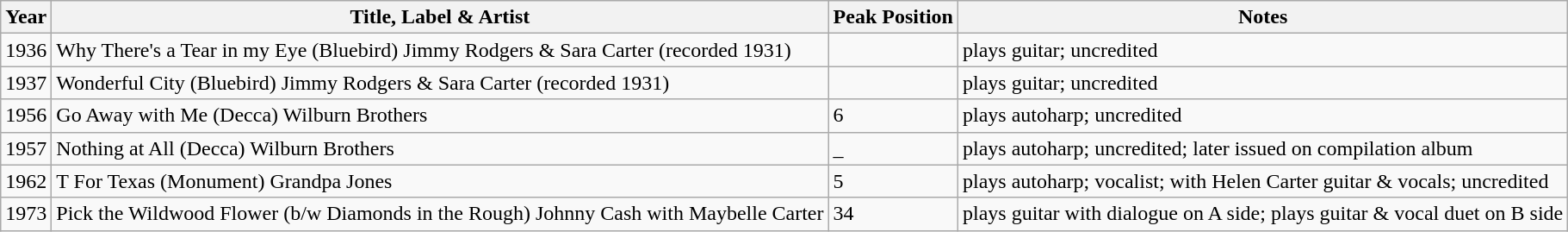<table class="wikitable">
<tr>
<th>Year</th>
<th>Title, Label & Artist</th>
<th>Peak Position</th>
<th>Notes</th>
</tr>
<tr>
<td>1936</td>
<td>Why There's a Tear in my Eye (Bluebird) Jimmy Rodgers & Sara Carter (recorded 1931)</td>
<td></td>
<td>plays guitar; uncredited</td>
</tr>
<tr>
<td>1937</td>
<td>Wonderful City (Bluebird) Jimmy Rodgers & Sara Carter (recorded 1931)</td>
<td></td>
<td>plays guitar; uncredited</td>
</tr>
<tr>
<td>1956</td>
<td>Go Away with Me (Decca) Wilburn Brothers</td>
<td>6</td>
<td>plays autoharp; uncredited</td>
</tr>
<tr>
<td>1957</td>
<td>Nothing at All (Decca) Wilburn Brothers</td>
<td>_</td>
<td>plays autoharp; uncredited; later issued on compilation album</td>
</tr>
<tr>
<td>1962</td>
<td>T For Texas (Monument) Grandpa Jones</td>
<td>5</td>
<td>plays autoharp; vocalist; with Helen Carter guitar & vocals; uncredited</td>
</tr>
<tr>
<td>1973</td>
<td>Pick the Wildwood Flower (b/w Diamonds in the Rough) Johnny Cash with Maybelle Carter</td>
<td>34</td>
<td>plays guitar with dialogue on A side; plays guitar & vocal duet on B side</td>
</tr>
</table>
